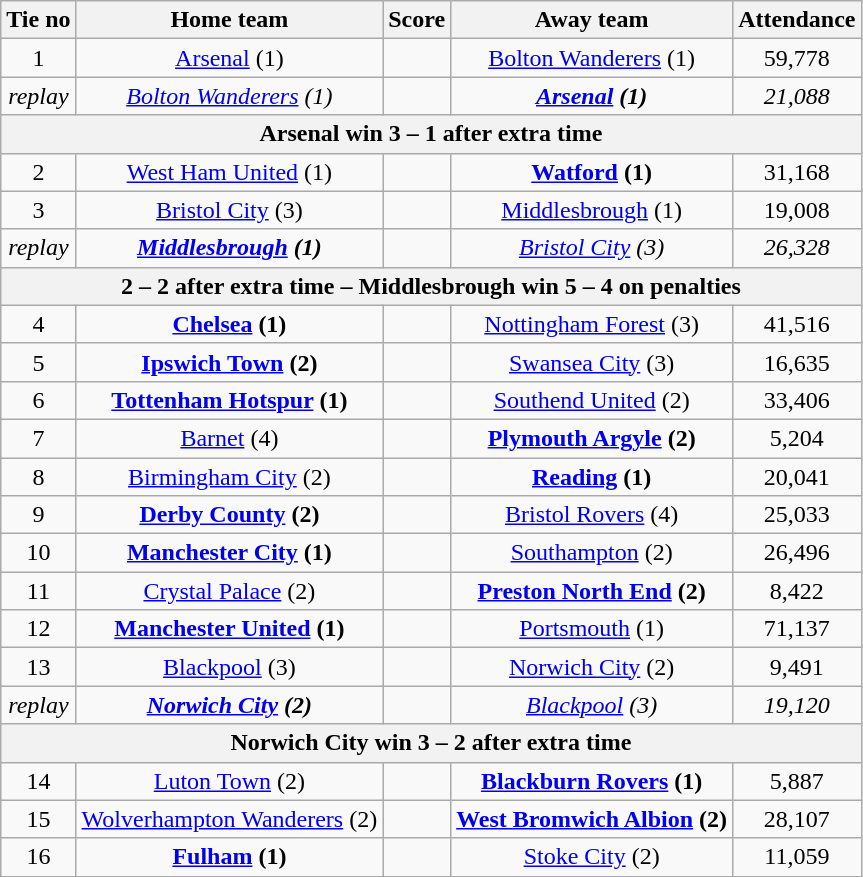<table class="wikitable" style="text-align: center">
<tr>
<th>Tie no</th>
<th>Home team</th>
<th>Score</th>
<th>Away team</th>
<th>Attendance</th>
</tr>
<tr>
<td>1</td>
<td><a href='#'>Arsenal</a> (1)</td>
<td></td>
<td><a href='#'>Bolton Wanderers</a> (1)</td>
<td>59,778</td>
</tr>
<tr>
<td><em>replay</em></td>
<td><em><a href='#'>Bolton Wanderers</a> (1)</em></td>
<td><em></em></td>
<td><strong><em><a href='#'>Arsenal</a> (1)</em></strong></td>
<td><em>21,088</em></td>
</tr>
<tr>
<th colspan="5">Arsenal win 3 – 1 after extra time</th>
</tr>
<tr>
<td>2</td>
<td><a href='#'>West Ham United</a> (1)</td>
<td></td>
<td><strong><a href='#'>Watford</a> (1)</strong></td>
<td>31,168</td>
</tr>
<tr>
<td>3</td>
<td><a href='#'>Bristol City</a> (3)</td>
<td></td>
<td><a href='#'>Middlesbrough</a> (1)</td>
<td>19,008</td>
</tr>
<tr>
<td><em>replay</em></td>
<td><strong><em><a href='#'>Middlesbrough</a> (1)</em></strong></td>
<td><em></em></td>
<td><em><a href='#'>Bristol City</a> (3)</em></td>
<td><em>26,328</em></td>
</tr>
<tr>
<th colspan="5">2 – 2 after extra time – Middlesbrough win 5 – 4 on penalties</th>
</tr>
<tr>
<td>4</td>
<td><strong><a href='#'>Chelsea</a> (1)</strong></td>
<td></td>
<td><a href='#'>Nottingham Forest</a> (3)</td>
<td>41,516</td>
</tr>
<tr>
<td>5</td>
<td><strong><a href='#'>Ipswich Town</a> (2)</strong></td>
<td></td>
<td><a href='#'>Swansea City</a> (3)</td>
<td>16,635</td>
</tr>
<tr>
<td>6</td>
<td><strong><a href='#'>Tottenham Hotspur</a> (1)</strong></td>
<td></td>
<td><a href='#'>Southend United</a> (2)</td>
<td>33,406</td>
</tr>
<tr>
<td>7</td>
<td><a href='#'>Barnet</a> (4)</td>
<td></td>
<td><strong><a href='#'>Plymouth Argyle</a> (2)</strong></td>
<td>5,204</td>
</tr>
<tr>
<td>8</td>
<td><a href='#'>Birmingham City</a> (2)</td>
<td></td>
<td><strong><a href='#'>Reading</a> (1)</strong></td>
<td>20,041</td>
</tr>
<tr>
<td>9</td>
<td><strong><a href='#'>Derby County</a> (2)</strong></td>
<td></td>
<td><a href='#'>Bristol Rovers</a> (4)</td>
<td>25,033</td>
</tr>
<tr>
<td>10</td>
<td><strong><a href='#'>Manchester City</a> (1)</strong></td>
<td></td>
<td><a href='#'>Southampton</a> (2)</td>
<td>26,496</td>
</tr>
<tr>
<td>11</td>
<td><a href='#'>Crystal Palace</a> (2)</td>
<td></td>
<td><strong><a href='#'>Preston North End</a> (2)</strong></td>
<td>8,422</td>
</tr>
<tr>
<td>12</td>
<td><strong><a href='#'>Manchester United</a> (1)</strong></td>
<td></td>
<td><a href='#'>Portsmouth</a> (1)</td>
<td>71,137</td>
</tr>
<tr>
<td>13</td>
<td><a href='#'>Blackpool</a> (3)</td>
<td></td>
<td><a href='#'>Norwich City</a> (2)</td>
<td>9,491</td>
</tr>
<tr>
<td><em>replay</em></td>
<td><strong><em><a href='#'>Norwich City</a> (2)</em></strong></td>
<td><em></em></td>
<td><em><a href='#'>Blackpool</a> (3)</em></td>
<td><em>19,120</em></td>
</tr>
<tr>
<th colspan="5">Norwich City win 3 – 2 after extra time</th>
</tr>
<tr>
<td>14</td>
<td><a href='#'>Luton Town</a> (2)</td>
<td></td>
<td><strong><a href='#'>Blackburn Rovers</a> (1)</strong></td>
<td>5,887</td>
</tr>
<tr>
<td>15</td>
<td><a href='#'>Wolverhampton Wanderers</a> (2)</td>
<td></td>
<td><strong><a href='#'>West Bromwich Albion</a> (2)</strong></td>
<td>28,107</td>
</tr>
<tr>
<td>16</td>
<td><strong><a href='#'>Fulham</a> (1)</strong></td>
<td></td>
<td><a href='#'>Stoke City</a> (2)</td>
<td>11,059</td>
</tr>
</table>
